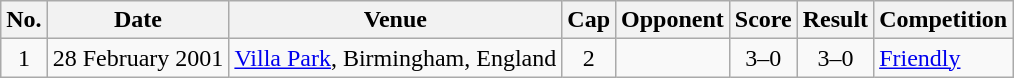<table class="wikitable sortable">
<tr>
<th scope="col">No.</th>
<th scope="col">Date</th>
<th scope="col">Venue</th>
<th scope="col">Cap</th>
<th scope="col">Opponent</th>
<th scope="col">Score</th>
<th scope="col">Result</th>
<th scope="col">Competition</th>
</tr>
<tr>
<td align="center">1</td>
<td>28 February 2001</td>
<td><a href='#'>Villa Park</a>, Birmingham, England</td>
<td align="center">2</td>
<td></td>
<td align="center">3–0</td>
<td align="center">3–0</td>
<td><a href='#'>Friendly</a></td>
</tr>
</table>
